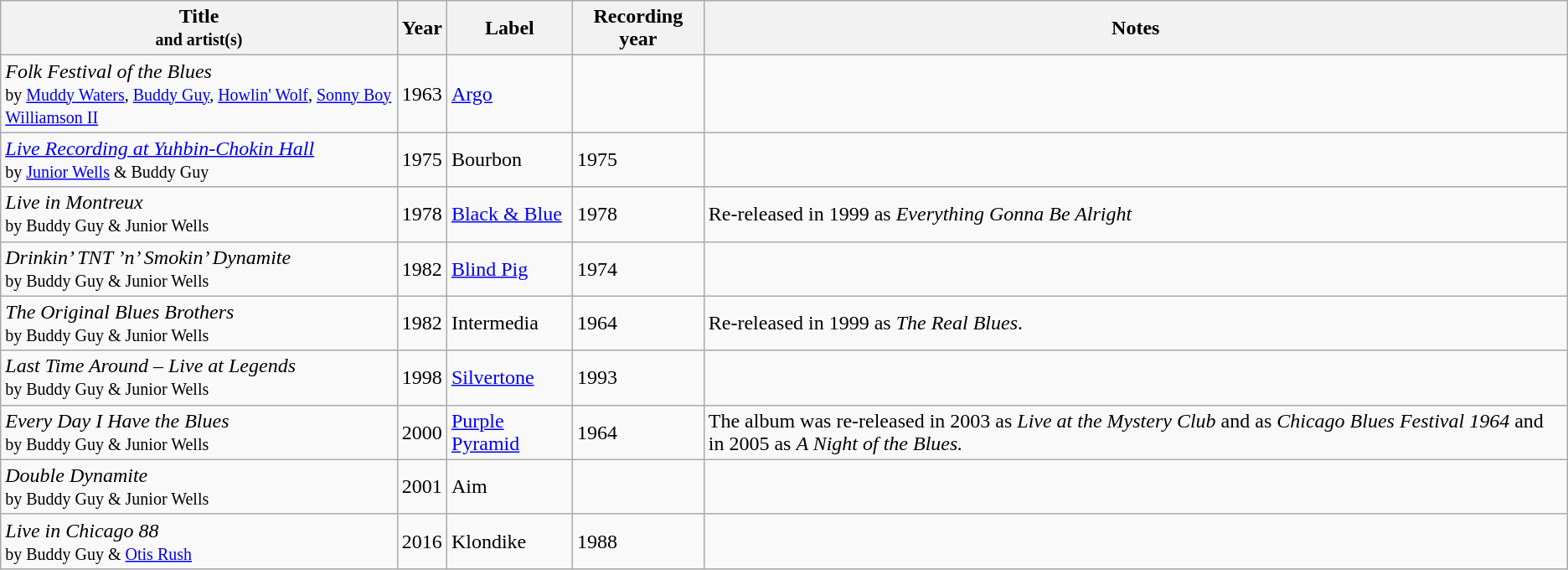<table class="wikitable">
<tr>
<th>Title<br><small>and artist(s)</small></th>
<th>Year</th>
<th>Label</th>
<th>Recording year</th>
<th>Notes</th>
</tr>
<tr>
<td><em>Folk Festival of the Blues</em><br><small>by <a href='#'>Muddy Waters</a>, <a href='#'>Buddy Guy</a>, <a href='#'>Howlin' Wolf</a>, <a href='#'>Sonny Boy Williamson II</a></small></td>
<td>1963</td>
<td><a href='#'>Argo</a></td>
<td></td>
<td></td>
</tr>
<tr>
<td><em><a href='#'>Live Recording at Yuhbin-Chokin Hall</a></em><br><small>by <a href='#'>Junior Wells</a> & Buddy Guy</small></td>
<td>1975</td>
<td>Bourbon</td>
<td>1975</td>
<td></td>
</tr>
<tr>
<td><em>Live in Montreux</em><br><small>by Buddy Guy & Junior Wells</small></td>
<td>1978</td>
<td><a href='#'>Black & Blue</a></td>
<td>1978</td>
<td>Re-released in 1999 as <em>Everything Gonna Be Alright</em></td>
</tr>
<tr>
<td><em>Drinkin’ TNT ’n’ Smokin’ Dynamite</em><br><small>by Buddy Guy & Junior Wells</small></td>
<td>1982</td>
<td><a href='#'>Blind Pig</a></td>
<td>1974</td>
<td></td>
</tr>
<tr>
<td><em>The Original Blues Brothers</em><br><small>by Buddy Guy & Junior Wells</small></td>
<td>1982</td>
<td>Intermedia</td>
<td>1964</td>
<td>Re-released in 1999 as <em>The Real Blues</em>.</td>
</tr>
<tr>
<td><em>Last Time Around – Live at Legends</em><br><small>by Buddy Guy & Junior Wells</small></td>
<td>1998</td>
<td><a href='#'>Silvertone</a></td>
<td>1993</td>
<td></td>
</tr>
<tr>
<td><em>Every Day I Have the Blues</em><br><small>by Buddy Guy & Junior Wells</small></td>
<td>2000</td>
<td><a href='#'>Purple Pyramid</a></td>
<td>1964</td>
<td>The album was re-released in 2003 as <em>Live at the Mystery Club</em> and as <em>Chicago Blues Festival 1964</em> and in 2005 as <em>A Night of the Blues.</em></td>
</tr>
<tr>
<td><em>Double Dynamite</em><br><small>by Buddy Guy & Junior Wells</small></td>
<td>2001</td>
<td>Aim</td>
<td></td>
<td></td>
</tr>
<tr>
<td><em>Live in Chicago 88</em><br><small>by Buddy Guy & <a href='#'>Otis Rush</a></small></td>
<td>2016</td>
<td>Klondike</td>
<td>1988</td>
<td></td>
</tr>
</table>
